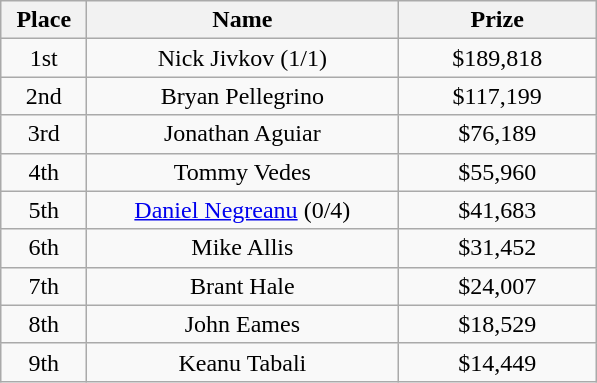<table class="wikitable">
<tr>
<th width="50">Place</th>
<th width="200">Name</th>
<th width="125">Prize</th>
</tr>
<tr>
<td align = "center">1st</td>
<td align = "center">Nick Jivkov (1/1)</td>
<td align = "center">$189,818</td>
</tr>
<tr>
<td align = "center">2nd</td>
<td align = "center">Bryan Pellegrino</td>
<td align = "center">$117,199</td>
</tr>
<tr>
<td align = "center">3rd</td>
<td align = "center">Jonathan Aguiar</td>
<td align = "center">$76,189</td>
</tr>
<tr>
<td align = "center">4th</td>
<td align = "center">Tommy Vedes</td>
<td align = "center">$55,960</td>
</tr>
<tr>
<td align = "center">5th</td>
<td align = "center"><a href='#'>Daniel Negreanu</a> (0/4)</td>
<td align = "center">$41,683</td>
</tr>
<tr>
<td align = "center">6th</td>
<td align = "center">Mike Allis</td>
<td align = "center">$31,452</td>
</tr>
<tr>
<td align = "center">7th</td>
<td align = "center">Brant Hale</td>
<td align = "center">$24,007</td>
</tr>
<tr>
<td align = "center">8th</td>
<td align = "center">John Eames</td>
<td align = "center">$18,529</td>
</tr>
<tr>
<td align = "center">9th</td>
<td align = "center">Keanu Tabali</td>
<td align = "center">$14,449</td>
</tr>
</table>
